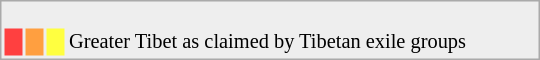<table class="infobox" cellpadding="0" cellspacing="0" style="clear:right; width:360px; border-collapse:collapse; font-size:85%; background:#eee;">
<tr>
<td colspan="6"><div><br><table>
<tr>
<td style="height:15px; width:10px; background:#ff4040;"> </td>
<td style="width:10px; background:#ff9f40;"> </td>
<td style="width:10px; background:#ffff40;"> </td>
<td>Greater Tibet as claimed by Tibetan exile groups</td>
</tr>
</table>
</div></td>
</tr>
</table>
